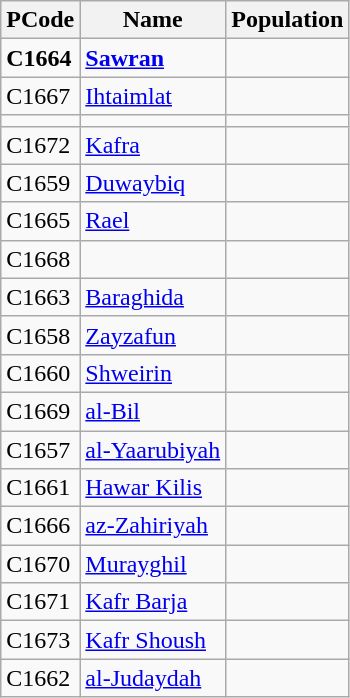<table class="wikitable sortable">
<tr>
<th>PCode</th>
<th>Name</th>
<th>Population</th>
</tr>
<tr>
<td><strong>C1664</strong></td>
<td><strong><a href='#'>Sawran</a></strong></td>
<td align=right><strong></strong></td>
</tr>
<tr>
<td>C1667</td>
<td><a href='#'>Ihtaimlat</a></td>
<td align=right></td>
</tr>
<tr>
<td></td>
<td></td>
<td align=right></td>
</tr>
<tr>
<td>C1672</td>
<td><a href='#'>Kafra</a></td>
<td align=right></td>
</tr>
<tr>
<td>C1659</td>
<td><a href='#'>Duwaybiq</a></td>
<td align=right></td>
</tr>
<tr>
<td>C1665</td>
<td><a href='#'>Rael</a></td>
<td align=right></td>
</tr>
<tr>
<td>C1668</td>
<td></td>
<td align=right></td>
</tr>
<tr>
<td>C1663</td>
<td><a href='#'>Baraghida</a></td>
<td align=right></td>
</tr>
<tr>
<td>C1658</td>
<td><a href='#'>Zayzafun</a></td>
<td align=right></td>
</tr>
<tr>
<td>C1660</td>
<td><a href='#'>Shweirin</a></td>
<td align=right></td>
</tr>
<tr>
<td>C1669</td>
<td><a href='#'>al-Bil</a></td>
<td align=right></td>
</tr>
<tr>
<td>C1657</td>
<td><a href='#'>al-Yaarubiyah</a></td>
<td align=right></td>
</tr>
<tr>
<td>C1661</td>
<td><a href='#'>Hawar Kilis</a></td>
<td align=right></td>
</tr>
<tr>
<td>C1666</td>
<td><a href='#'>az-Zahiriyah</a></td>
<td align=right></td>
</tr>
<tr>
<td>C1670</td>
<td><a href='#'>Murayghil</a></td>
<td align=right></td>
</tr>
<tr>
<td>C1671</td>
<td><a href='#'>Kafr Barja</a></td>
<td align=right></td>
</tr>
<tr>
<td>C1673</td>
<td><a href='#'>Kafr Shoush</a></td>
<td align=right></td>
</tr>
<tr>
<td>C1662</td>
<td><a href='#'>al-Judaydah</a></td>
<td align=right></td>
</tr>
</table>
